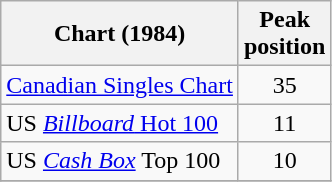<table class="wikitable sortable">
<tr>
<th>Chart (1984)</th>
<th>Peak<br>position</th>
</tr>
<tr>
<td><a href='#'>Canadian Singles Chart</a></td>
<td align="center">35</td>
</tr>
<tr>
<td>US <a href='#'><em>Billboard</em> Hot 100</a></td>
<td align="center">11</td>
</tr>
<tr>
<td>US <em><a href='#'>Cash Box</a></em> Top 100</td>
<td align="center">10</td>
</tr>
<tr>
</tr>
</table>
